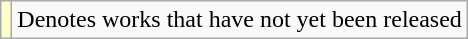<table class="wikitable">
<tr>
<td style="background:#FFFFCC;"></td>
<td>Denotes works that have not yet been released</td>
</tr>
</table>
